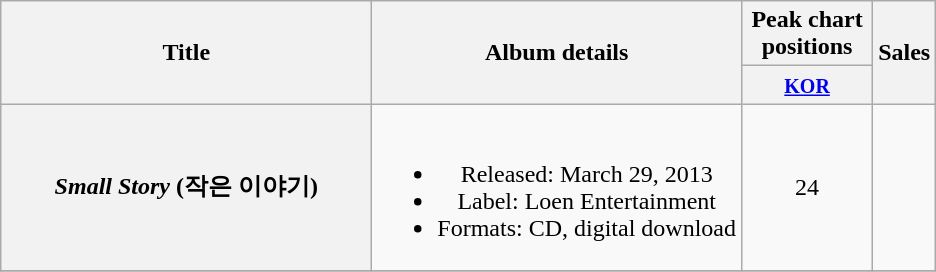<table class="wikitable plainrowheaders" style="text-align:center;">
<tr>
<th scope="col" rowspan="2" style="width:15em;">Title</th>
<th scope="col" rowspan="2">Album details</th>
<th scope="col" colspan="1" style="width:5em;">Peak chart positions</th>
<th scope="col" rowspan="2">Sales</th>
</tr>
<tr>
<th><small><a href='#'>KOR</a></small><br></th>
</tr>
<tr>
<th scope="row"><em>Small Story</em> (작은 이야기)</th>
<td><br><ul><li>Released: March 29, 2013</li><li>Label: Loen Entertainment</li><li>Formats: CD, digital download</li></ul></td>
<td>24</td>
<td></td>
</tr>
<tr>
</tr>
</table>
